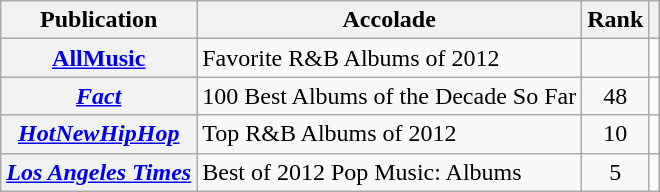<table class="wikitable sortable plainrowheaders">
<tr>
<th scope="col">Publication</th>
<th scope="col">Accolade</th>
<th scope="col">Rank</th>
<th scope="col" class="unsortable"></th>
</tr>
<tr>
<th scope="row"><a href='#'>AllMusic</a></th>
<td>Favorite R&B Albums of 2012</td>
<td></td>
<td></td>
</tr>
<tr>
<th scope="row"><em><a href='#'>Fact</a></em></th>
<td>100 Best Albums of the Decade So Far</td>
<td style="text-align:center;">48</td>
<td></td>
</tr>
<tr>
<th scope="row"><em><a href='#'>HotNewHipHop</a></em></th>
<td>Top R&B Albums of 2012</td>
<td style="text-align:center;">10</td>
<td></td>
</tr>
<tr>
<th scope="row"><em><a href='#'>Los Angeles Times</a></em></th>
<td>Best of 2012 Pop Music: Albums</td>
<td style="text-align:center;">5</td>
<td></td>
</tr>
</table>
